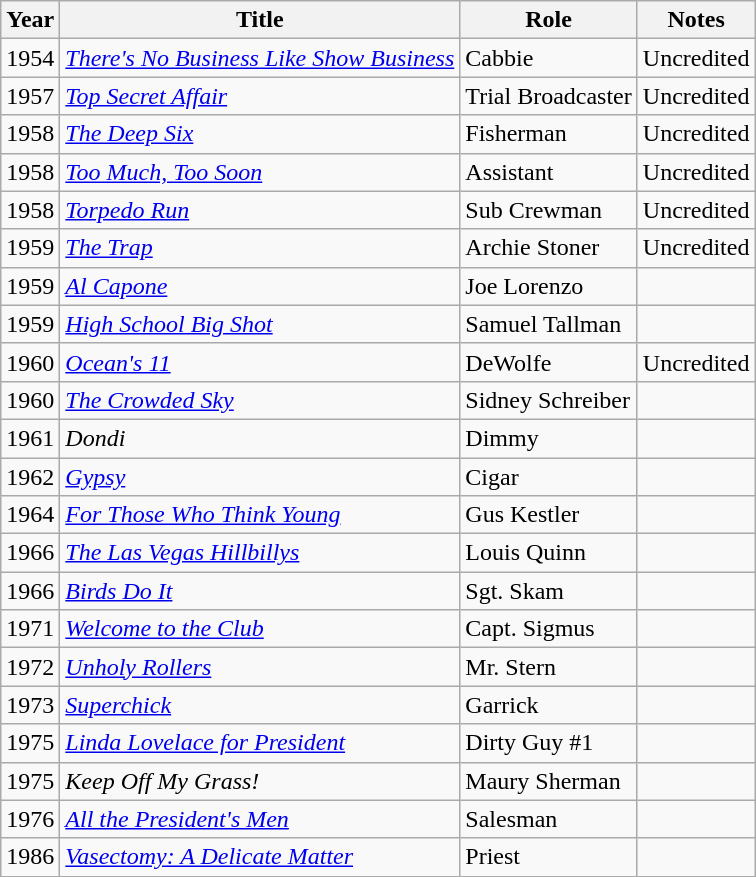<table class="wikitable">
<tr>
<th>Year</th>
<th>Title</th>
<th>Role</th>
<th>Notes</th>
</tr>
<tr>
<td>1954</td>
<td><em><a href='#'>There's No Business Like Show Business</a></em></td>
<td>Cabbie</td>
<td>Uncredited</td>
</tr>
<tr>
<td>1957</td>
<td><em><a href='#'>Top Secret Affair</a></em></td>
<td>Trial Broadcaster</td>
<td>Uncredited</td>
</tr>
<tr>
<td>1958</td>
<td><em><a href='#'>The Deep Six</a></em></td>
<td>Fisherman</td>
<td>Uncredited</td>
</tr>
<tr>
<td>1958</td>
<td><em><a href='#'>Too Much, Too Soon</a></em></td>
<td>Assistant</td>
<td>Uncredited</td>
</tr>
<tr>
<td>1958</td>
<td><em><a href='#'>Torpedo Run</a></em></td>
<td>Sub Crewman</td>
<td>Uncredited</td>
</tr>
<tr>
<td>1959</td>
<td><em><a href='#'>The Trap</a></em></td>
<td>Archie Stoner</td>
<td>Uncredited</td>
</tr>
<tr>
<td>1959</td>
<td><em><a href='#'>Al Capone</a></em></td>
<td>Joe Lorenzo</td>
<td></td>
</tr>
<tr>
<td>1959</td>
<td><em><a href='#'>High School Big Shot</a></em></td>
<td>Samuel Tallman</td>
<td></td>
</tr>
<tr>
<td>1960</td>
<td><em><a href='#'>Ocean's 11</a></em></td>
<td>DeWolfe</td>
<td>Uncredited</td>
</tr>
<tr>
<td>1960</td>
<td><em><a href='#'>The Crowded Sky</a></em></td>
<td>Sidney Schreiber</td>
<td></td>
</tr>
<tr>
<td>1961</td>
<td><em>Dondi</em></td>
<td>Dimmy</td>
<td></td>
</tr>
<tr>
<td>1962</td>
<td><em><a href='#'>Gypsy</a></em></td>
<td>Cigar</td>
<td></td>
</tr>
<tr>
<td>1964</td>
<td><em><a href='#'>For Those Who Think Young</a></em></td>
<td>Gus Kestler</td>
<td></td>
</tr>
<tr>
<td>1966</td>
<td><em><a href='#'>The Las Vegas Hillbillys</a></em></td>
<td>Louis Quinn</td>
<td></td>
</tr>
<tr>
<td>1966</td>
<td><em><a href='#'>Birds Do It</a></em></td>
<td>Sgt. Skam</td>
<td></td>
</tr>
<tr>
<td>1971</td>
<td><em><a href='#'>Welcome to the Club</a></em></td>
<td>Capt. Sigmus</td>
<td></td>
</tr>
<tr>
<td>1972</td>
<td><em><a href='#'>Unholy Rollers</a></em></td>
<td>Mr. Stern</td>
<td></td>
</tr>
<tr>
<td>1973</td>
<td><em><a href='#'>Superchick</a></em></td>
<td>Garrick</td>
<td></td>
</tr>
<tr>
<td>1975</td>
<td><em><a href='#'>Linda Lovelace for President</a></em></td>
<td>Dirty Guy #1</td>
<td></td>
</tr>
<tr>
<td>1975</td>
<td><em>Keep Off My Grass!</em></td>
<td>Maury Sherman</td>
<td></td>
</tr>
<tr>
<td>1976</td>
<td><em><a href='#'>All the President's Men</a></em></td>
<td>Salesman</td>
<td></td>
</tr>
<tr>
<td>1986</td>
<td><em><a href='#'>Vasectomy: A Delicate Matter</a></em></td>
<td>Priest</td>
<td></td>
</tr>
</table>
